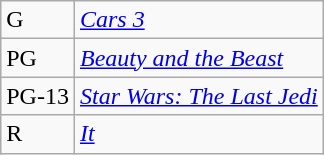<table class="wikitable sortable" style="margin:auto; margin:auto;">
<tr>
<td>G</td>
<td><em><a href='#'>Cars 3</a></em></td>
</tr>
<tr>
<td>PG</td>
<td><em><a href='#'>Beauty and the Beast</a></em></td>
</tr>
<tr>
<td>PG-13</td>
<td><em><a href='#'>Star Wars: The Last Jedi</a></em></td>
</tr>
<tr>
<td>R</td>
<td><em><a href='#'>It</a></em></td>
</tr>
</table>
